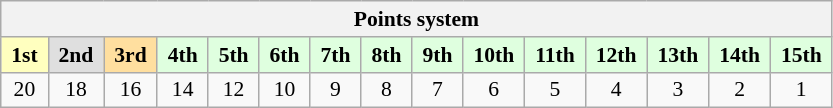<table class="wikitable" style="font-size:90%; text-align:center">
<tr>
<th colspan="22">Points system</th>
</tr>
<tr>
<td style="background:#ffffbf;"> <strong>1st</strong> </td>
<td style="background:#dfdfdf;"> <strong>2nd</strong> </td>
<td style="background:#ffdf9f;"> <strong>3rd</strong> </td>
<td style="background:#dfffdf;"> <strong>4th</strong> </td>
<td style="background:#dfffdf;"> <strong>5th</strong> </td>
<td style="background:#dfffdf;"> <strong>6th</strong> </td>
<td style="background:#dfffdf;"> <strong>7th</strong> </td>
<td style="background:#dfffdf;"> <strong>8th</strong> </td>
<td style="background:#dfffdf;"> <strong>9th</strong> </td>
<td style="background:#dfffdf;"> <strong>10th</strong> </td>
<td style="background:#dfffdf;"> <strong>11th</strong> </td>
<td style="background:#dfffdf;"> <strong>12th</strong> </td>
<td style="background:#dfffdf;"> <strong>13th</strong> </td>
<td style="background:#dfffdf;"> <strong>14th</strong> </td>
<td style="background:#dfffdf;"> <strong>15th</strong> </td>
</tr>
<tr>
<td>20</td>
<td>18</td>
<td>16</td>
<td>14</td>
<td>12</td>
<td>10</td>
<td>9</td>
<td>8</td>
<td>7</td>
<td>6</td>
<td>5</td>
<td>4</td>
<td>3</td>
<td>2</td>
<td>1</td>
</tr>
</table>
